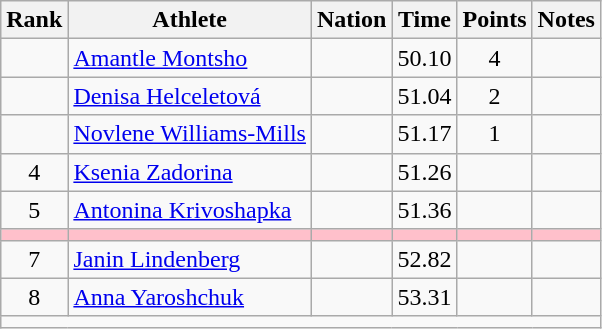<table class="wikitable sortable" style="text-align:center;">
<tr>
<th scope="col" style="width: 10px;">Rank</th>
<th scope="col">Athlete</th>
<th scope="col">Nation</th>
<th scope="col">Time</th>
<th scope="col">Points</th>
<th scope="col">Notes</th>
</tr>
<tr>
<td></td>
<td align=left><a href='#'>Amantle Montsho</a></td>
<td align=left></td>
<td>50.10</td>
<td>4</td>
<td></td>
</tr>
<tr>
<td></td>
<td align=left><a href='#'>Denisa Helceletová</a></td>
<td align=left></td>
<td>51.04</td>
<td>2</td>
<td></td>
</tr>
<tr>
<td></td>
<td align=left><a href='#'>Novlene Williams-Mills</a></td>
<td align=left></td>
<td>51.17</td>
<td>1</td>
<td></td>
</tr>
<tr>
<td>4</td>
<td align=left><a href='#'>Ksenia Zadorina</a></td>
<td align=left></td>
<td>51.26</td>
<td></td>
<td></td>
</tr>
<tr>
<td>5</td>
<td align=left><a href='#'>Antonina Krivoshapka</a></td>
<td align=left></td>
<td>51.36</td>
<td></td>
<td></td>
</tr>
<tr bgcolor=pink>
<td></td>
<td align=left></td>
<td align=left></td>
<td></td>
<td></td>
<td></td>
</tr>
<tr>
<td>7</td>
<td align=left><a href='#'>Janin Lindenberg</a></td>
<td align=left></td>
<td>52.82</td>
<td></td>
<td></td>
</tr>
<tr>
<td>8</td>
<td align=left><a href='#'>Anna Yaroshchuk</a></td>
<td align=left></td>
<td>53.31</td>
<td></td>
<td></td>
</tr>
<tr class="sortbottom">
<td colspan="6"></td>
</tr>
</table>
